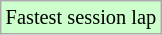<table class="wikitable" style="font-size: 85%;">
<tr style="background:#ccffcc;">
<td>Fastest session lap</td>
</tr>
</table>
